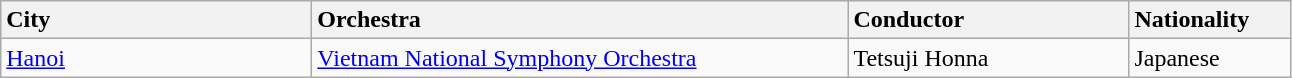<table class="wikitable">
<tr>
<td style="width: 200px; background: #f2f2f2"><strong>City</strong></td>
<td style="width: 350px; background: #f2f2f2"><strong>Orchestra</strong></td>
<td style="width: 180px; background: #f2f2f2"><strong>Conductor</strong></td>
<td style="width: 100px; background: #f2f2f2"><strong>Nationality</strong></td>
</tr>
<tr>
<td><a href='#'>Hanoi</a></td>
<td><a href='#'>Vietnam National Symphony Orchestra</a></td>
<td>Tetsuji Honna</td>
<td>Japanese</td>
</tr>
</table>
